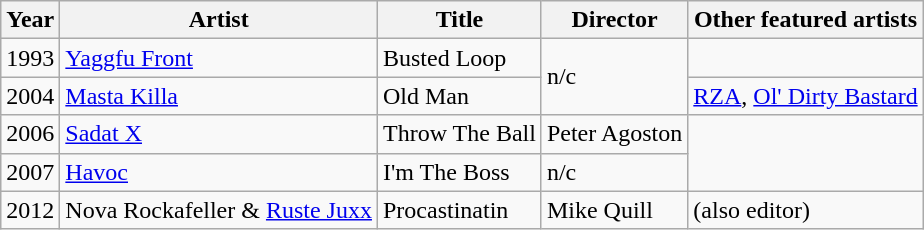<table class="wikitable">
<tr>
<th>Year</th>
<th>Artist</th>
<th>Title</th>
<th>Director</th>
<th>Other featured artists</th>
</tr>
<tr>
<td>1993</td>
<td><a href='#'>Yaggfu Front</a></td>
<td>Busted Loop</td>
<td rowspan="2">n/c</td>
<td></td>
</tr>
<tr>
<td>2004</td>
<td><a href='#'>Masta Killa</a></td>
<td>Old Man</td>
<td><a href='#'>RZA</a>, <a href='#'>Ol' Dirty Bastard</a></td>
</tr>
<tr>
<td>2006</td>
<td><a href='#'>Sadat X</a></td>
<td>Throw The Ball</td>
<td>Peter Agoston</td>
<td rowspan="2"></td>
</tr>
<tr>
<td>2007</td>
<td><a href='#'>Havoc</a></td>
<td>I'm The Boss</td>
<td>n/c</td>
</tr>
<tr>
<td>2012</td>
<td>Nova Rockafeller & <a href='#'>Ruste Juxx</a></td>
<td>Procastinatin</td>
<td>Mike Quill</td>
<td>(also editor)</td>
</tr>
</table>
